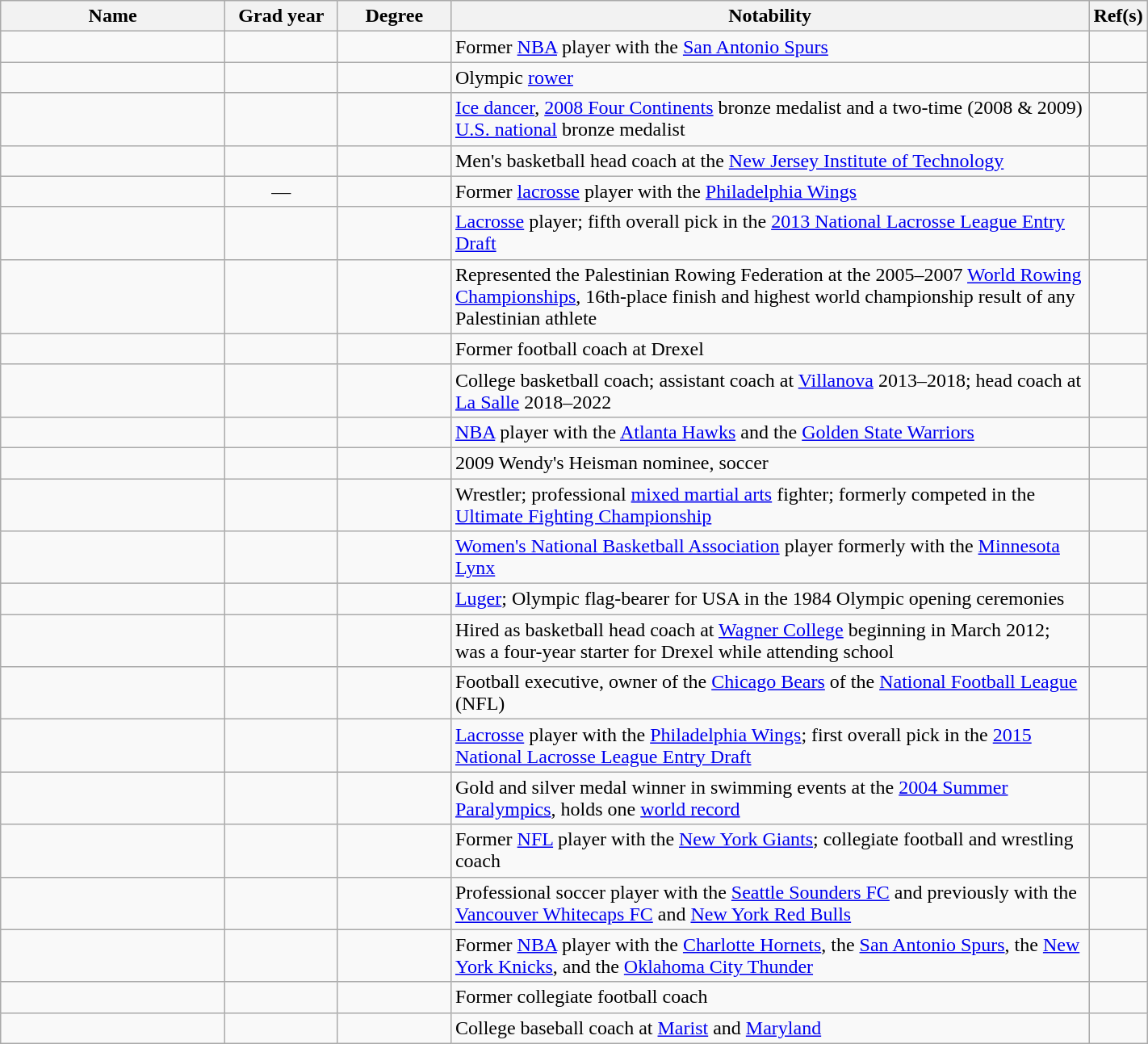<table class="wikitable sortable" width=75%>
<tr valign="top">
<th width="20%">Name</th>
<th width="10%">Grad year</th>
<th width="10%" class="unsortable">Degree</th>
<th width="57%" class="unsortable">Notability</th>
<th width="3%" class="unsortable">Ref(s)</th>
</tr>
<tr valign="top">
<td></td>
<td></td>
<td></td>
<td>Former <a href='#'>NBA</a> player with the <a href='#'>San Antonio Spurs</a></td>
<td></td>
</tr>
<tr valign="top">
<td></td>
<td></td>
<td></td>
<td>Olympic <a href='#'>rower</a></td>
<td></td>
</tr>
<tr valign="top">
<td></td>
<td></td>
<td></td>
<td><a href='#'>Ice dancer</a>, <a href='#'>2008 Four Continents</a> bronze medalist and a two-time (2008 & 2009) <a href='#'>U.S. national</a> bronze medalist</td>
<td></td>
</tr>
<tr valign="top">
<td></td>
<td></td>
<td></td>
<td>Men's basketball head coach at the <a href='#'>New Jersey Institute of Technology</a></td>
<td></td>
</tr>
<tr valign="top">
<td></td>
<td data-sort-value="00" style="text-align:center;">—</td>
<td></td>
<td>Former <a href='#'>lacrosse</a> player with the <a href='#'>Philadelphia Wings</a></td>
<td></td>
</tr>
<tr valign="top">
<td></td>
<td></td>
<td></td>
<td><a href='#'>Lacrosse</a> player; fifth overall pick in the <a href='#'>2013 National Lacrosse League Entry Draft</a></td>
<td></td>
</tr>
<tr valign="top">
<td></td>
<td></td>
<td></td>
<td>Represented the Palestinian Rowing Federation at the 2005–2007 <a href='#'>World Rowing Championships</a>, 16th-place finish and highest world championship result of any Palestinian athlete</td>
<td></td>
</tr>
<tr valign="top">
<td></td>
<td></td>
<td></td>
<td>Former football coach at Drexel</td>
<td></td>
</tr>
<tr valign="top">
<td></td>
<td></td>
<td></td>
<td>College basketball coach; assistant coach at <a href='#'>Villanova</a> 2013–2018; head coach at <a href='#'>La Salle</a> 2018–2022</td>
<td></td>
</tr>
<tr valign="top">
<td></td>
<td></td>
<td></td>
<td><a href='#'>NBA</a> player with the <a href='#'>Atlanta Hawks</a> and the <a href='#'>Golden State Warriors</a></td>
<td></td>
</tr>
<tr valign="top">
<td></td>
<td></td>
<td></td>
<td>2009 Wendy's Heisman nominee, soccer</td>
</tr>
<tr valign="top">
<td></td>
<td></td>
<td></td>
<td>Wrestler; professional <a href='#'>mixed martial arts</a> fighter; formerly competed in the <a href='#'>Ultimate Fighting Championship</a></td>
<td></td>
</tr>
<tr valign="top">
<td></td>
<td></td>
<td></td>
<td><a href='#'>Women's National Basketball Association</a> player formerly with the <a href='#'>Minnesota Lynx</a></td>
<td></td>
</tr>
<tr valign="top">
<td></td>
<td></td>
<td></td>
<td><a href='#'>Luger</a>; Olympic flag-bearer for USA in the 1984 Olympic opening ceremonies</td>
<td></td>
</tr>
<tr valign="top">
<td></td>
<td></td>
<td></td>
<td>Hired as basketball head coach at <a href='#'>Wagner College</a> beginning in March 2012; was a four-year starter for Drexel while attending school</td>
<td></td>
</tr>
<tr valign="top">
<td></td>
<td></td>
<td></td>
<td>Football executive, owner of the <a href='#'>Chicago Bears</a> of the <a href='#'>National Football League</a> (NFL)</td>
<td></td>
</tr>
<tr valign="top">
<td></td>
<td></td>
<td></td>
<td><a href='#'>Lacrosse</a> player with the <a href='#'>Philadelphia Wings</a>; first overall pick in the <a href='#'>2015 National Lacrosse League Entry Draft</a></td>
<td></td>
</tr>
<tr valign="top">
<td></td>
<td></td>
<td></td>
<td>Gold and silver medal winner in swimming events at the <a href='#'>2004 Summer Paralympics</a>, holds one <a href='#'>world record</a></td>
<td></td>
</tr>
<tr valign="top">
<td></td>
<td></td>
<td></td>
<td>Former <a href='#'>NFL</a> player with the <a href='#'>New York Giants</a>; collegiate football and wrestling coach</td>
<td></td>
</tr>
<tr valign="top">
<td></td>
<td></td>
<td></td>
<td>Professional soccer player with the <a href='#'>Seattle Sounders FC</a> and previously with the <a href='#'>Vancouver Whitecaps FC</a> and <a href='#'>New York Red Bulls</a></td>
<td></td>
</tr>
<tr valign="top">
<td></td>
<td></td>
<td></td>
<td>Former <a href='#'>NBA</a> player with the <a href='#'>Charlotte Hornets</a>, the <a href='#'>San Antonio Spurs</a>, the <a href='#'>New York Knicks</a>, and the <a href='#'>Oklahoma City Thunder</a></td>
<td></td>
</tr>
<tr valign="top">
<td></td>
<td></td>
<td></td>
<td>Former collegiate football coach</td>
<td></td>
</tr>
<tr valign="top">
<td></td>
<td></td>
<td></td>
<td>College baseball coach at <a href='#'>Marist</a> and <a href='#'>Maryland</a></td>
<td></td>
</tr>
</table>
